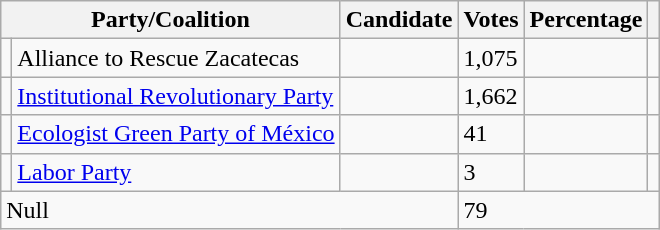<table class="wikitable">
<tr>
<th colspan="2"><strong>Party/Coalition</strong></th>
<th><strong>Candidate</strong></th>
<th><strong>Votes</strong></th>
<th><strong>Percentage</strong></th>
<th></th>
</tr>
<tr>
<td></td>
<td>Alliance to Rescue Zacatecas</td>
<td></td>
<td>1,075</td>
<td></td>
<td></td>
</tr>
<tr>
<td></td>
<td><a href='#'>Institutional Revolutionary Party</a></td>
<td></td>
<td>1,662</td>
<td></td>
<td></td>
</tr>
<tr>
<td></td>
<td><a href='#'>Ecologist Green Party of México</a></td>
<td></td>
<td>41</td>
<td></td>
<td></td>
</tr>
<tr>
<td></td>
<td><a href='#'>Labor Party</a></td>
<td></td>
<td>3</td>
<td></td>
<td></td>
</tr>
<tr>
<td colspan="3">Null</td>
<td colspan="3">79</td>
</tr>
</table>
